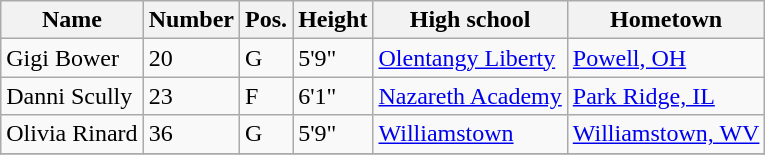<table class="wikitable sortable" border="1">
<tr align=center>
<th style= >Name</th>
<th style= >Number</th>
<th style= >Pos.</th>
<th style= >Height</th>
<th style= >High school</th>
<th style= >Hometown</th>
</tr>
<tr>
<td>Gigi Bower</td>
<td>20</td>
<td>G</td>
<td>5'9"</td>
<td><a href='#'>Olentangy Liberty</a></td>
<td><a href='#'>Powell, OH</a></td>
</tr>
<tr>
<td>Danni Scully</td>
<td>23</td>
<td>F</td>
<td>6'1"</td>
<td><a href='#'>Nazareth Academy</a></td>
<td><a href='#'>Park Ridge, IL</a></td>
</tr>
<tr>
<td>Olivia Rinard</td>
<td>36</td>
<td>G</td>
<td>5'9"</td>
<td><a href='#'>Williamstown</a></td>
<td><a href='#'>Williamstown, WV</a></td>
</tr>
<tr>
</tr>
</table>
